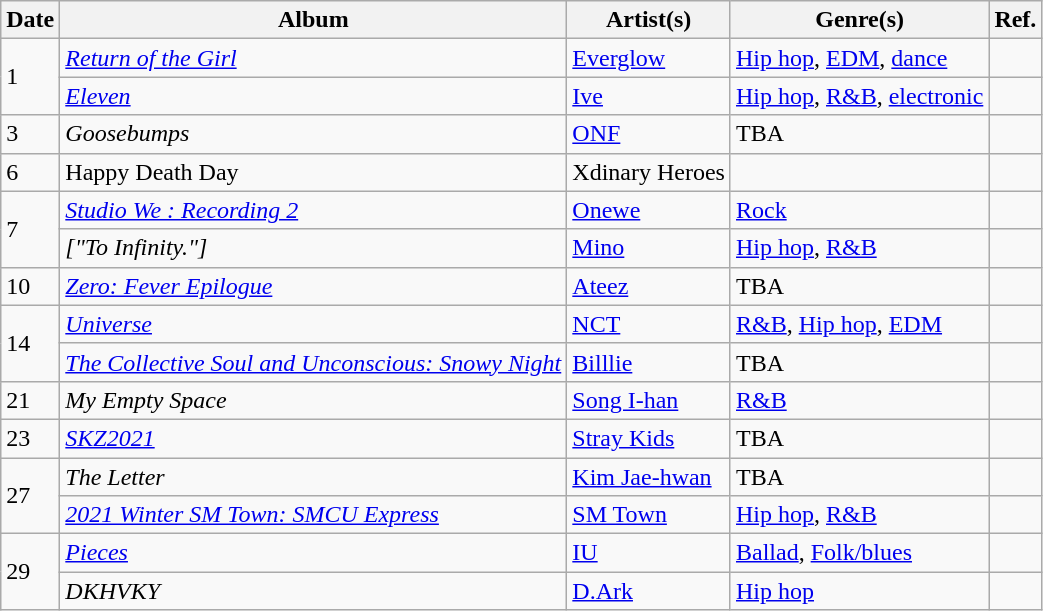<table class="wikitable">
<tr>
<th>Date</th>
<th>Album</th>
<th>Artist(s)</th>
<th>Genre(s)</th>
<th>Ref.</th>
</tr>
<tr>
<td rowspan="2">1</td>
<td><em><a href='#'>Return of the Girl</a></em></td>
<td><a href='#'>Everglow</a></td>
<td><a href='#'>Hip hop</a>, <a href='#'>EDM</a>, <a href='#'>dance</a></td>
<td></td>
</tr>
<tr>
<td><em><a href='#'>Eleven</a></em></td>
<td><a href='#'>Ive</a></td>
<td><a href='#'>Hip hop</a>, <a href='#'>R&B</a>, <a href='#'>electronic</a></td>
<td></td>
</tr>
<tr>
<td>3</td>
<td><em>Goosebumps</em></td>
<td><a href='#'>ONF</a></td>
<td>TBA</td>
<td></td>
</tr>
<tr>
<td>6</td>
<td>Happy Death Day</td>
<td>Xdinary Heroes</td>
<td></td>
<td></td>
</tr>
<tr>
<td rowspan="2">7</td>
<td><em><a href='#'>Studio We : Recording 2</a></em></td>
<td><a href='#'>Onewe</a></td>
<td><a href='#'>Rock</a></td>
<td></td>
</tr>
<tr>
<td><em>["To Infinity."]</em></td>
<td><a href='#'>Mino</a></td>
<td><a href='#'>Hip hop</a>, <a href='#'>R&B</a></td>
<td></td>
</tr>
<tr>
<td>10</td>
<td><em><a href='#'>Zero: Fever Epilogue</a></em></td>
<td><a href='#'>Ateez</a></td>
<td>TBA</td>
<td></td>
</tr>
<tr>
<td rowspan="2">14</td>
<td><em><a href='#'>Universe</a></em></td>
<td><a href='#'>NCT</a></td>
<td><a href='#'>R&B</a>, <a href='#'>Hip hop</a>, <a href='#'>EDM</a></td>
<td></td>
</tr>
<tr>
<td><em><a href='#'>The Collective Soul and Unconscious: Snowy Night</a></em></td>
<td><a href='#'>Billlie</a></td>
<td>TBA</td>
<td></td>
</tr>
<tr>
<td>21</td>
<td><em>My Empty Space</em></td>
<td><a href='#'>Song I-han</a></td>
<td><a href='#'>R&B</a></td>
<td></td>
</tr>
<tr>
<td>23</td>
<td><em><a href='#'>SKZ2021</a></em></td>
<td><a href='#'>Stray Kids</a></td>
<td>TBA</td>
<td></td>
</tr>
<tr>
<td rowspan="2">27</td>
<td><em>The Letter</em></td>
<td><a href='#'>Kim Jae-hwan</a></td>
<td>TBA</td>
<td></td>
</tr>
<tr>
<td><em><a href='#'>2021 Winter SM Town: SMCU Express</a></em></td>
<td><a href='#'>SM Town</a></td>
<td><a href='#'>Hip hop</a>, <a href='#'>R&B</a></td>
<td></td>
</tr>
<tr>
<td rowspan="2">29</td>
<td><em><a href='#'>Pieces</a></em></td>
<td><a href='#'>IU</a></td>
<td><a href='#'>Ballad</a>, <a href='#'>Folk/blues</a></td>
<td></td>
</tr>
<tr>
<td><em>DKHVKY</em></td>
<td><a href='#'>D.Ark</a></td>
<td><a href='#'>Hip hop</a></td>
<td></td>
</tr>
</table>
